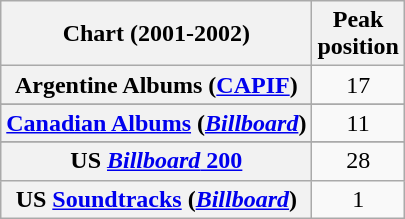<table class="wikitable sortable plainrowheaders" style="text-align:center">
<tr>
<th scope="col">Chart (2001-2002)</th>
<th scope="col">Peak<br>position</th>
</tr>
<tr>
<th scope="row">Argentine Albums (<a href='#'>CAPIF</a>)</th>
<td>17</td>
</tr>
<tr>
</tr>
<tr>
</tr>
<tr>
<th scope="row"><a href='#'>Canadian Albums</a> (<a href='#'><em>Billboard</em></a>)</th>
<td>11</td>
</tr>
<tr>
</tr>
<tr>
</tr>
<tr>
</tr>
<tr>
</tr>
<tr>
<th scope="row">US <a href='#'><em>Billboard</em> 200</a></th>
<td>28</td>
</tr>
<tr>
<th scope="row">US <a href='#'>Soundtracks</a> (<em><a href='#'>Billboard</a></em>)</th>
<td>1</td>
</tr>
</table>
